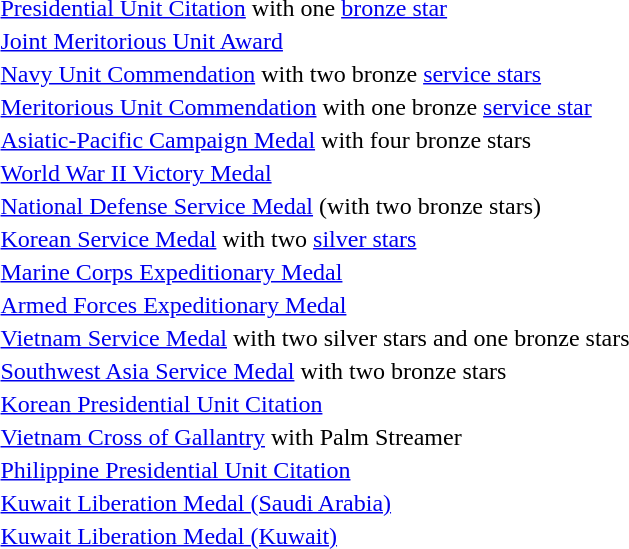<table>
<tr>
<td></td>
<td><a href='#'>Presidential Unit Citation</a> with one <a href='#'>bronze star</a></td>
</tr>
<tr>
<td></td>
<td><a href='#'>Joint Meritorious Unit Award</a></td>
</tr>
<tr>
<td></td>
<td><a href='#'>Navy Unit Commendation</a> with two bronze <a href='#'>service stars</a></td>
</tr>
<tr>
<td></td>
<td><a href='#'>Meritorious Unit Commendation</a> with one bronze <a href='#'>service star</a></td>
</tr>
<tr>
<td></td>
<td><a href='#'>Asiatic-Pacific Campaign Medal</a> with four bronze stars</td>
</tr>
<tr>
<td></td>
<td><a href='#'>World War II Victory Medal</a></td>
</tr>
<tr>
<td></td>
<td><a href='#'>National Defense Service Medal</a> (with two bronze stars)</td>
</tr>
<tr>
<td></td>
<td><a href='#'>Korean Service Medal</a> with two <a href='#'>silver stars</a></td>
</tr>
<tr>
<td></td>
<td><a href='#'>Marine Corps Expeditionary Medal</a></td>
</tr>
<tr>
<td></td>
<td><a href='#'>Armed Forces Expeditionary Medal</a></td>
</tr>
<tr>
<td></td>
<td><a href='#'>Vietnam Service Medal</a> with two silver stars and one bronze stars</td>
</tr>
<tr>
<td></td>
<td><a href='#'>Southwest Asia Service Medal</a> with two bronze stars</td>
</tr>
<tr>
<td></td>
<td><a href='#'>Korean Presidential Unit Citation</a></td>
</tr>
<tr>
<td></td>
<td><a href='#'>Vietnam Cross of Gallantry</a> with Palm Streamer</td>
</tr>
<tr>
<td></td>
<td><a href='#'>Philippine Presidential Unit Citation</a></td>
</tr>
<tr>
<td></td>
<td><a href='#'>Kuwait Liberation Medal (Saudi Arabia)</a></td>
</tr>
<tr>
<td></td>
<td><a href='#'>Kuwait Liberation Medal (Kuwait)</a></td>
</tr>
</table>
